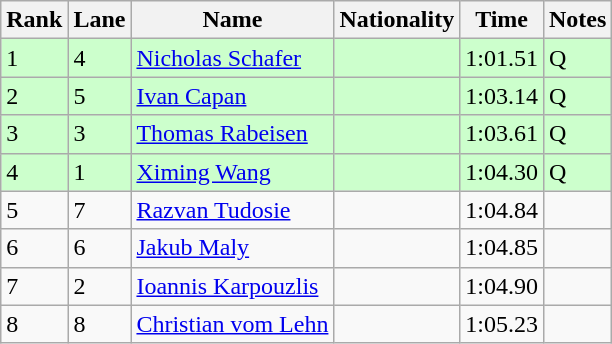<table class="wikitable">
<tr>
<th>Rank</th>
<th>Lane</th>
<th>Name</th>
<th>Nationality</th>
<th>Time</th>
<th>Notes</th>
</tr>
<tr bgcolor=ccffcc>
<td>1</td>
<td>4</td>
<td><a href='#'>Nicholas Schafer</a></td>
<td></td>
<td>1:01.51</td>
<td>Q</td>
</tr>
<tr bgcolor=ccffcc>
<td>2</td>
<td>5</td>
<td><a href='#'>Ivan Capan</a></td>
<td></td>
<td>1:03.14</td>
<td>Q</td>
</tr>
<tr bgcolor=ccffcc>
<td>3</td>
<td>3</td>
<td><a href='#'>Thomas Rabeisen</a></td>
<td></td>
<td>1:03.61</td>
<td>Q</td>
</tr>
<tr bgcolor=ccffcc>
<td>4</td>
<td>1</td>
<td><a href='#'>Ximing Wang</a></td>
<td></td>
<td>1:04.30</td>
<td>Q</td>
</tr>
<tr>
<td>5</td>
<td>7</td>
<td><a href='#'>Razvan Tudosie</a></td>
<td></td>
<td>1:04.84</td>
<td></td>
</tr>
<tr>
<td>6</td>
<td>6</td>
<td><a href='#'>Jakub Maly</a></td>
<td></td>
<td>1:04.85</td>
<td></td>
</tr>
<tr>
<td>7</td>
<td>2</td>
<td><a href='#'>Ioannis Karpouzlis</a></td>
<td></td>
<td>1:04.90</td>
<td></td>
</tr>
<tr>
<td>8</td>
<td>8</td>
<td><a href='#'>Christian vom Lehn</a></td>
<td></td>
<td>1:05.23</td>
<td></td>
</tr>
</table>
